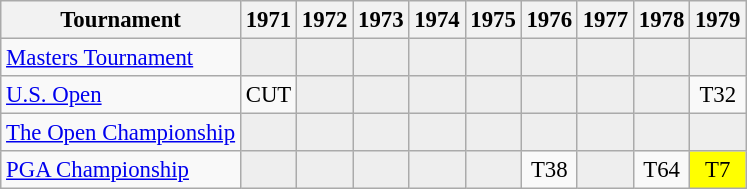<table class="wikitable" style="font-size:95%;text-align:center;">
<tr>
<th>Tournament</th>
<th>1971</th>
<th>1972</th>
<th>1973</th>
<th>1974</th>
<th>1975</th>
<th>1976</th>
<th>1977</th>
<th>1978</th>
<th>1979</th>
</tr>
<tr>
<td align=left><a href='#'>Masters Tournament</a></td>
<td style="background:#eeeeee;"></td>
<td style="background:#eeeeee;"></td>
<td style="background:#eeeeee;"></td>
<td style="background:#eeeeee;"></td>
<td style="background:#eeeeee;"></td>
<td style="background:#eeeeee;"></td>
<td style="background:#eeeeee;"></td>
<td style="background:#eeeeee;"></td>
<td style="background:#eeeeee;"></td>
</tr>
<tr>
<td align=left><a href='#'>U.S. Open</a></td>
<td>CUT</td>
<td style="background:#eeeeee;"></td>
<td style="background:#eeeeee;"></td>
<td style="background:#eeeeee;"></td>
<td style="background:#eeeeee;"></td>
<td style="background:#eeeeee;"></td>
<td style="background:#eeeeee;"></td>
<td style="background:#eeeeee;"></td>
<td>T32</td>
</tr>
<tr>
<td align=left><a href='#'>The Open Championship</a></td>
<td style="background:#eeeeee;"></td>
<td style="background:#eeeeee;"></td>
<td style="background:#eeeeee;"></td>
<td style="background:#eeeeee;"></td>
<td style="background:#eeeeee;"></td>
<td style="background:#eeeeee;"></td>
<td style="background:#eeeeee;"></td>
<td style="background:#eeeeee;"></td>
<td style="background:#eeeeee;"></td>
</tr>
<tr>
<td align=left><a href='#'>PGA Championship</a></td>
<td style="background:#eeeeee;"></td>
<td style="background:#eeeeee;"></td>
<td style="background:#eeeeee;"></td>
<td style="background:#eeeeee;"></td>
<td style="background:#eeeeee;"></td>
<td>T38</td>
<td style="background:#eeeeee;"></td>
<td>T64</td>
<td style="background:yellow;">T7</td>
</tr>
</table>
